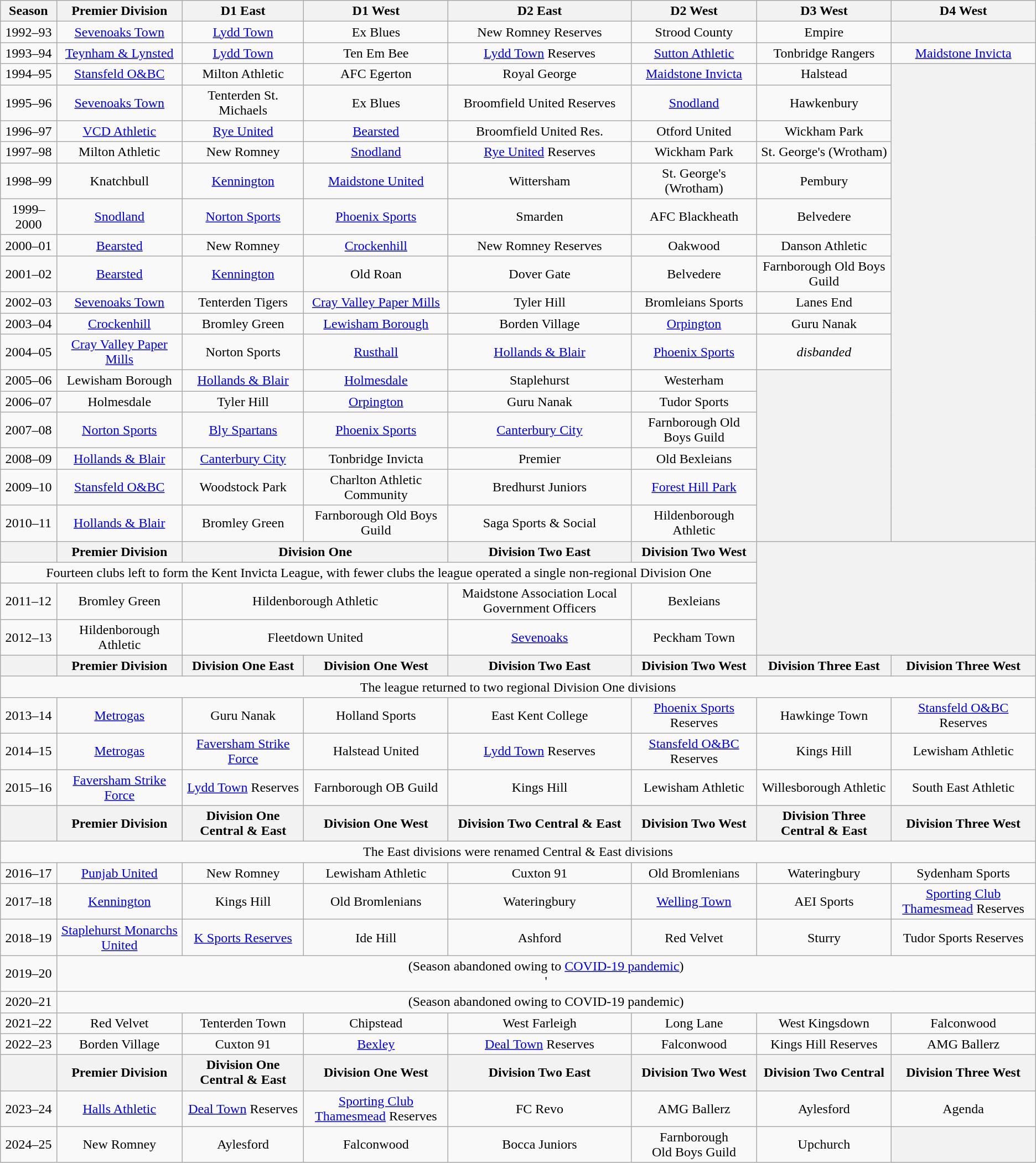<table border="1" class=wikitable style="text-align:center">
<tr>
<th>Season</th>
<th>Premier Division</th>
<th>D1 East</th>
<th>D1 West</th>
<th>D2 East</th>
<th>D2 West</th>
<th>D3 West</th>
<th>D4 West</th>
</tr>
<tr>
<td>1992–93</td>
<td><a href='#'>Sevenoaks Town</a></td>
<td><a href='#'>Lydd Town</a></td>
<td>Ex Blues</td>
<td>New Romney Reserves</td>
<td>Strood County</td>
<td>Empire</td>
<td bgcolor=F2F2F2></td>
</tr>
<tr>
<td>1993–94</td>
<td><a href='#'>Teynham & Lynsted</a></td>
<td><a href='#'>Lydd Town</a></td>
<td>Ten Em Bee</td>
<td><a href='#'>Lydd Town</a> Reserves</td>
<td><a href='#'>Sutton Athletic</a></td>
<td>Tonbridge Rangers</td>
<td><a href='#'>Maidstone Invicta</a></td>
</tr>
<tr>
<td>1994–95</td>
<td><a href='#'>Stansfeld O&BC</a></td>
<td>Milton Athletic</td>
<td>AFC Egerton</td>
<td>Royal George</td>
<td><a href='#'>Maidstone Invicta</a></td>
<td>Halstead</td>
<td rowspan=17 bgcolor=F2F2F2></td>
</tr>
<tr>
<td>1995–96</td>
<td><a href='#'>Sevenoaks Town</a></td>
<td>Tenterden St. Michaels</td>
<td>Ex Blues</td>
<td>Broomfield United Reserves</td>
<td><a href='#'>Snodland</a></td>
<td>Hawkenbury</td>
</tr>
<tr>
<td>1996–97</td>
<td><a href='#'>VCD Athletic</a></td>
<td><a href='#'>Rye United</a></td>
<td><a href='#'>Bearsted</a></td>
<td>Broomfield United Res.</td>
<td>Otford United</td>
<td>Wickham Park</td>
</tr>
<tr>
<td>1997–98</td>
<td>Milton Athletic</td>
<td>New Romney</td>
<td><a href='#'>Snodland</a></td>
<td><a href='#'>Rye United</a> Reserves</td>
<td>Wickham Park</td>
<td>St. George's (Wrotham)</td>
</tr>
<tr>
<td>1998–99</td>
<td>Knatchbull</td>
<td><a href='#'>Kennington</a></td>
<td><a href='#'>Maidstone United</a></td>
<td>Wittersham</td>
<td>St. George's (Wrotham)</td>
<td>Pembury</td>
</tr>
<tr>
<td>1999–2000</td>
<td><a href='#'>Snodland</a></td>
<td><a href='#'>Norton Sports</a></td>
<td><a href='#'>Phoenix Sports</a></td>
<td>Smarden</td>
<td>AFC Blackheath</td>
<td>Belvedere</td>
</tr>
<tr>
<td>2000–01</td>
<td><a href='#'>Bearsted</a></td>
<td>New Romney</td>
<td><a href='#'>Crockenhill</a></td>
<td>New Romney Reserves</td>
<td>Oakwood</td>
<td>Danson Athletic</td>
</tr>
<tr>
<td>2001–02</td>
<td><a href='#'>Bearsted</a></td>
<td><a href='#'>Kennington</a></td>
<td>Old Roan</td>
<td>Dover Gate</td>
<td>Belvedere</td>
<td>Farnborough Old Boys Guild</td>
</tr>
<tr>
<td>2002–03</td>
<td><a href='#'>Sevenoaks Town</a></td>
<td>Tenterden Tigers</td>
<td><a href='#'>Cray Valley Paper Mills</a></td>
<td>Tyler Hill</td>
<td>Bromleians Sports</td>
<td>Lanes End</td>
</tr>
<tr>
<td>2003–04</td>
<td><a href='#'>Crockenhill</a></td>
<td>Bromley Green</td>
<td><a href='#'>Lewisham Borough</a></td>
<td>Borden Village</td>
<td><a href='#'>Orpington</a></td>
<td>Guru Nanak</td>
</tr>
<tr>
<td>2004–05</td>
<td><a href='#'>Cray Valley Paper Mills</a></td>
<td>Norton Sports</td>
<td><a href='#'>Rusthall</a></td>
<td><a href='#'>Hollands & Blair</a></td>
<td><a href='#'>Phoenix Sports</a></td>
<td><em>disbanded</em></td>
</tr>
<tr>
<td>2005–06</td>
<td>Lewisham Borough</td>
<td><a href='#'>Hollands & Blair</a></td>
<td><a href='#'>Holmesdale</a></td>
<td>Staplehurst</td>
<td>Westerham</td>
<td rowspan=6 bgcolor=F2F2F2></td>
</tr>
<tr>
<td>2006–07</td>
<td>Holmesdale</td>
<td>Tyler Hill</td>
<td><a href='#'>Orpington</a></td>
<td>Guru Nanak</td>
<td>Tudor Sports</td>
</tr>
<tr>
<td>2007–08</td>
<td><a href='#'>Norton Sports</a></td>
<td><a href='#'>Bly Spartans</a></td>
<td><a href='#'>Phoenix Sports</a></td>
<td><a href='#'>Canterbury City</a></td>
<td>Farnborough Old Boys Guild</td>
</tr>
<tr>
<td>2008–09</td>
<td><a href='#'>Hollands & Blair</a></td>
<td><a href='#'>Canterbury City</a></td>
<td>Tonbridge Invicta</td>
<td>Premier</td>
<td>Old Bexleians</td>
</tr>
<tr>
<td>2009–10</td>
<td><a href='#'>Stansfeld O&BC</a></td>
<td>Woodstock Park</td>
<td>Charlton Athletic Community</td>
<td>Bredhurst Juniors</td>
<td><a href='#'>Forest Hill Park</a></td>
</tr>
<tr>
<td>2010–11</td>
<td><a href='#'>Hollands & Blair</a></td>
<td>Bromley Green</td>
<td>Farnborough Old Boys Guild</td>
<td>Saga Sports & Social</td>
<td>Hildenborough Athletic</td>
</tr>
<tr>
<th></th>
<th>Premier Division</th>
<th colspan=2>Division One</th>
<th>Division Two East</th>
<th>Division Two West</th>
<th colspan=2 rowspan=4></th>
</tr>
<tr>
<td colspan=6>Fourteen clubs left to form the Kent Invicta League, with fewer clubs the league operated a single non-regional Division One</td>
</tr>
<tr>
<td>2011–12</td>
<td>Bromley Green</td>
<td colspan=2>Hildenborough Athletic</td>
<td>Maidstone Association Local Government Officers</td>
<td>Bexleians</td>
</tr>
<tr>
<td>2012–13</td>
<td>Hildenborough Athletic</td>
<td colspan=2>Fleetdown United</td>
<td><a href='#'>Sevenoaks</a></td>
<td>Peckham Town</td>
</tr>
<tr>
<th></th>
<th>Premier Division</th>
<th>Division One East</th>
<th>Division One West</th>
<th>Division Two East</th>
<th>Division Two West</th>
<th>Division Three East</th>
<th>Division Three West</th>
</tr>
<tr>
<td colspan=8>The league returned to two regional Division One divisions</td>
</tr>
<tr>
<td>2013–14</td>
<td><a href='#'>Metrogas</a></td>
<td>Guru Nanak</td>
<td>Holland Sports</td>
<td>East Kent College</td>
<td><a href='#'>Phoenix Sports</a> Reserves</td>
<td>Hawkinge Town</td>
<td><a href='#'>Stansfeld O&BC</a> Reserves</td>
</tr>
<tr>
<td>2014–15</td>
<td><a href='#'>Metrogas</a></td>
<td><a href='#'>Faversham Strike Force</a></td>
<td>Halstead United</td>
<td><a href='#'>Lydd Town</a> Reserves</td>
<td><a href='#'>Stansfeld O&BC</a> Reserves</td>
<td>Kings Hill</td>
<td>Lewisham Athletic</td>
</tr>
<tr>
<td>2015–16</td>
<td><a href='#'>Faversham Strike Force</a></td>
<td><a href='#'>Lydd Town</a> Reserves</td>
<td>Farnborough OB Guild</td>
<td>Kings Hill</td>
<td>Lewisham Athletic</td>
<td>Willesborough Athletic</td>
<td>South East Athletic</td>
</tr>
<tr>
<th></th>
<th>Premier Division</th>
<th>Division One Central & East</th>
<th>Division One West</th>
<th>Division Two Central & East</th>
<th>Division Two West</th>
<th>Division Three Central & East</th>
<th>Division Three West</th>
</tr>
<tr>
<td colspan=8>The East divisions were renamed Central & East divisions</td>
</tr>
<tr>
<td>2016–17</td>
<td><a href='#'>Punjab United</a></td>
<td>New Romney</td>
<td>Lewisham Athletic</td>
<td>Cuxton 91</td>
<td>Old Bromlenians</td>
<td>Wateringbury</td>
<td>Sydenham Sports</td>
</tr>
<tr>
<td>2017–18</td>
<td><a href='#'>Kennington</a></td>
<td>Kings Hill</td>
<td>Old Bromlenians</td>
<td>Wateringbury</td>
<td><a href='#'>Welling Town</a></td>
<td>AEI Sports</td>
<td><a href='#'>Sporting Club Thamesmead</a> Reserves</td>
</tr>
<tr>
<td>2018–19</td>
<td><a href='#'>Staplehurst Monarchs United</a></td>
<td><a href='#'>K Sports Reserves</a></td>
<td>Ide Hill</td>
<td>Ashford</td>
<td>Red Velvet</td>
<td>Sturry</td>
<td>Tudor Sports Reserves</td>
</tr>
<tr>
<td>2019–20</td>
<td colspan=7>(Season abandoned owing to <a href='#'>COVID-19 pandemic</a>)<br>'</td>
</tr>
<tr>
<td>2020–21</td>
<td colspan=7>(Season abandoned owing to COVID-19 pandemic)</td>
</tr>
<tr>
<td>2021–22</td>
<td>Red Velvet</td>
<td>Tenterden Town</td>
<td>Chipstead</td>
<td>West Farleigh</td>
<td>Long Lane</td>
<td>West Kingsdown</td>
<td>Falconwood</td>
</tr>
<tr>
<td>2022–23</td>
<td>Borden Village</td>
<td>Cuxton 91</td>
<td><a href='#'>Bexley</a></td>
<td><a href='#'>Deal Town</a> Reserves</td>
<td>Falconwood</td>
<td>Kings Hill Reserves</td>
<td>AMG Ballerz</td>
</tr>
<tr>
<th></th>
<th>Premier Division</th>
<th>Division One Central & East</th>
<th>Division One West</th>
<th>Division Two East</th>
<th>Division Two West</th>
<th>Division Two Central</th>
<th>Division Three West</th>
</tr>
<tr>
<td>2023–24</td>
<td><a href='#'>Halls Athletic</a></td>
<td><a href='#'>Deal Town</a> Reserves</td>
<td><a href='#'>Sporting Club Thamesmead</a> Reserves</td>
<td>FC Revo</td>
<td>AMG Ballerz</td>
<td>Aylesford</td>
<td>Agenda</td>
</tr>
<tr>
<td>2024–25</td>
<td>New Romney</td>
<td>Aylesford</td>
<td>Falconwood</td>
<td>Bocca Juniors</td>
<td>Farnborough<br>Old Boys Guild</td>
<td>Upchurch</td>
<td bgcolor=#F2F2F2></td>
</tr>
</table>
